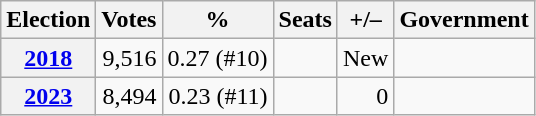<table class=wikitable style="text-align: right;">
<tr>
<th>Election</th>
<th>Votes</th>
<th>%</th>
<th>Seats</th>
<th>+/–</th>
<th>Government</th>
</tr>
<tr>
<th><a href='#'>2018</a></th>
<td>9,516</td>
<td>0.27 (#10)</td>
<td></td>
<td>New</td>
<td></td>
</tr>
<tr>
<th><a href='#'>2023</a></th>
<td>8,494</td>
<td>0.23 (#11)</td>
<td></td>
<td> 0</td>
<td></td>
</tr>
</table>
